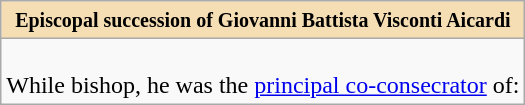<table role="presentation" class="wikitable mw-collapsible mw-collapsed"|>
<tr>
<th style="background:#F5DEB3"><small>Episcopal succession of Giovanni Battista Visconti Aicardi</small></th>
</tr>
<tr>
<td><br>While bishop, he was the <a href='#'>principal co-consecrator</a> of:
</td>
</tr>
</table>
